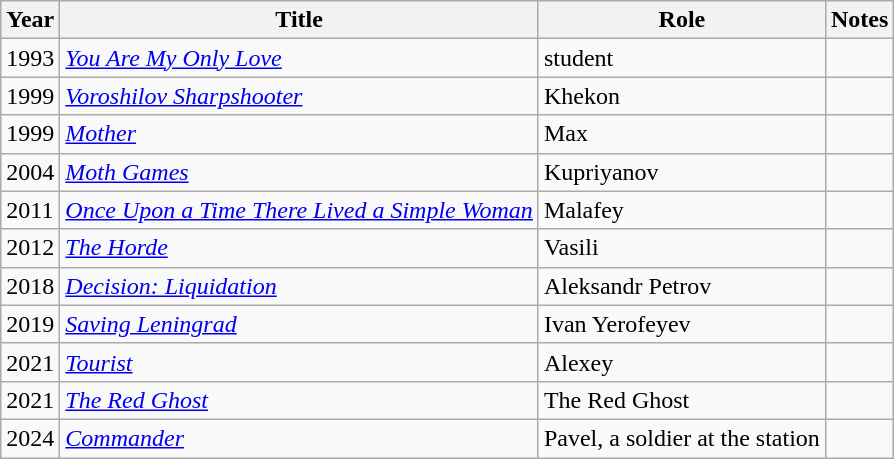<table class="wikitable sortable">
<tr>
<th>Year</th>
<th>Title</th>
<th>Role</th>
<th class="unsortable">Notes</th>
</tr>
<tr>
<td>1993</td>
<td><em><a href='#'>You Are My Only Love</a></em></td>
<td>student</td>
<td></td>
</tr>
<tr>
<td>1999</td>
<td><em><a href='#'>Voroshilov Sharpshooter</a></em></td>
<td>Khekon</td>
<td></td>
</tr>
<tr>
<td>1999</td>
<td><em><a href='#'>Mother</a></em></td>
<td>Max</td>
<td></td>
</tr>
<tr>
<td>2004</td>
<td><em><a href='#'>Moth Games</a></em></td>
<td>Kupriyanov</td>
<td></td>
</tr>
<tr>
<td>2011</td>
<td><em><a href='#'>Once Upon a Time There Lived a Simple Woman</a></em></td>
<td>Malafey</td>
<td></td>
</tr>
<tr>
<td>2012</td>
<td><em><a href='#'>The Horde</a></em></td>
<td>Vasili</td>
<td></td>
</tr>
<tr>
<td>2018</td>
<td><em><a href='#'>Decision: Liquidation</a></em></td>
<td>Aleksandr Petrov</td>
<td></td>
</tr>
<tr>
<td>2019</td>
<td><em><a href='#'>Saving Leningrad</a></em></td>
<td>Ivan Yerofeyev</td>
<td></td>
</tr>
<tr>
<td>2021</td>
<td><em><a href='#'>Tourist</a></em></td>
<td>Alexey</td>
<td></td>
</tr>
<tr>
<td>2021</td>
<td><em><a href='#'>The Red Ghost</a></em></td>
<td>The Red Ghost</td>
<td></td>
</tr>
<tr>
<td>2024</td>
<td><em><a href='#'>Commander</a></em></td>
<td>Pavel, a soldier at the station</td>
<td></td>
</tr>
</table>
